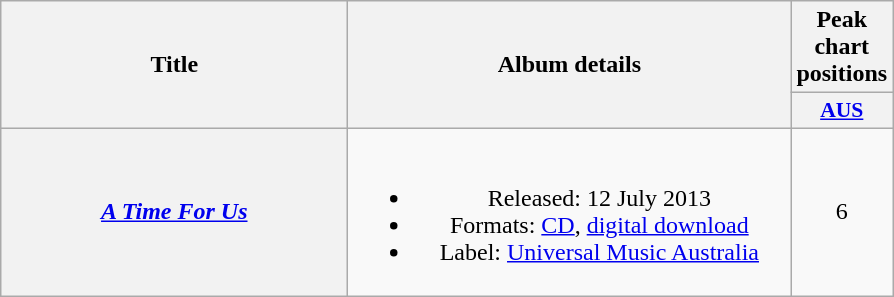<table class="wikitable plainrowheaders" style="text-align:center;">
<tr>
<th scope="col" rowspan="2" style="width:14em;">Title</th>
<th scope="col" rowspan="2" style="width:18em;">Album details</th>
<th scope="col" colspan="1">Peak chart positions</th>
</tr>
<tr>
<th scope="col" style="width:3em;font-size:90%;"><a href='#'>AUS</a></th>
</tr>
<tr>
<th scope="row"><em><a href='#'>A Time For Us</a></em></th>
<td><br><ul><li>Released: 12 July 2013</li><li>Formats: <a href='#'>CD</a>, <a href='#'>digital download</a></li><li>Label: <a href='#'>Universal Music Australia</a></li></ul></td>
<td>6</td>
</tr>
</table>
